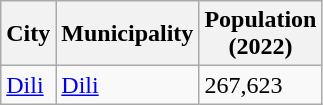<table class="wikitable sortable sticky-header col3right">
<tr>
<th>City</th>
<th>Municipality</th>
<th>Population<br>(2022)</th>
</tr>
<tr>
<td><a href='#'>Dili</a></td>
<td><a href='#'>Dili</a></td>
<td>267,623</td>
</tr>
</table>
